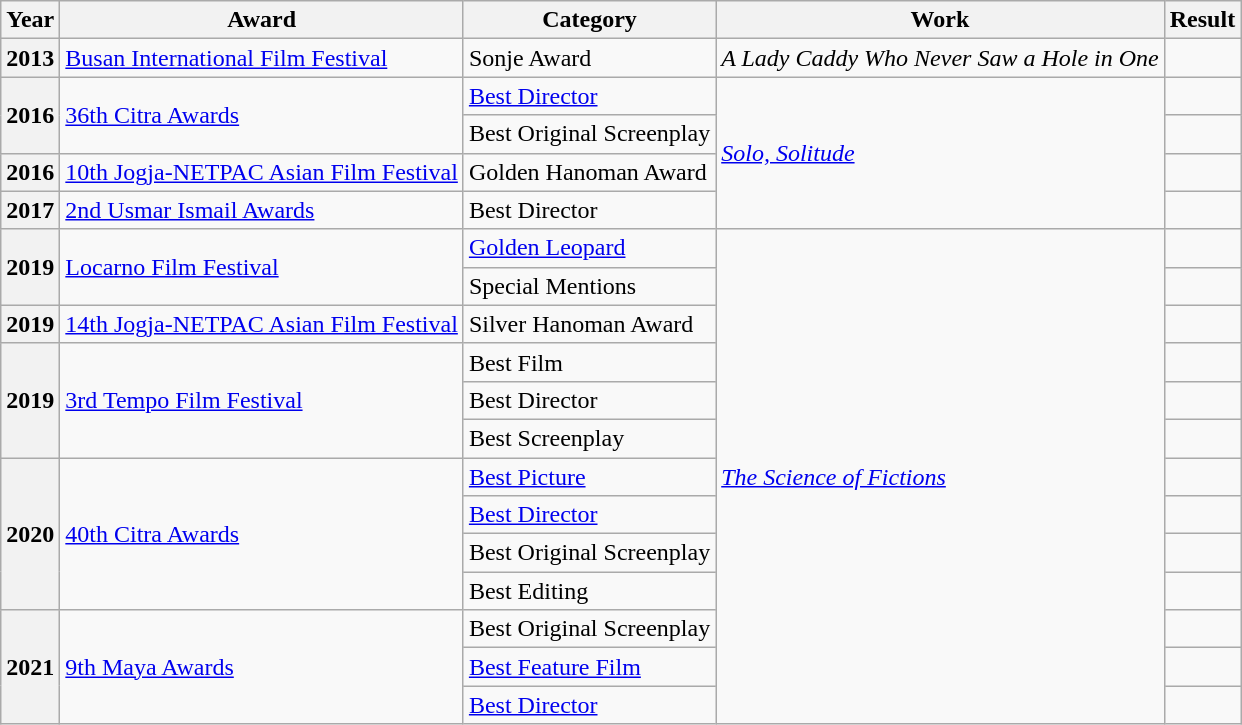<table class="wikitable sortable">
<tr>
<th>Year</th>
<th>Award</th>
<th>Category</th>
<th>Work</th>
<th>Result</th>
</tr>
<tr>
<th>2013</th>
<td><a href='#'>Busan International Film Festival</a></td>
<td>Sonje Award</td>
<td><em>A Lady Caddy Who Never Saw a Hole in One</em></td>
<td></td>
</tr>
<tr>
<th rowspan="2">2016</th>
<td rowspan="2"><a href='#'>36th Citra Awards</a></td>
<td><a href='#'>Best Director</a></td>
<td rowspan="4"><em><a href='#'>Solo, Solitude</a></em></td>
<td></td>
</tr>
<tr>
<td>Best Original Screenplay</td>
<td></td>
</tr>
<tr>
<th>2016</th>
<td><a href='#'>10th Jogja-NETPAC Asian Film Festival</a></td>
<td>Golden Hanoman Award</td>
<td></td>
</tr>
<tr>
<th>2017</th>
<td><a href='#'>2nd Usmar Ismail Awards</a></td>
<td>Best Director</td>
<td></td>
</tr>
<tr>
<th rowspan="2">2019</th>
<td rowspan="2"><a href='#'>Locarno Film Festival</a></td>
<td><a href='#'>Golden Leopard</a></td>
<td rowspan="13"><em><a href='#'>The Science of Fictions</a></em></td>
<td></td>
</tr>
<tr>
<td>Special Mentions</td>
<td></td>
</tr>
<tr>
<th>2019</th>
<td><a href='#'>14th Jogja-NETPAC Asian Film Festival</a></td>
<td>Silver Hanoman Award</td>
<td></td>
</tr>
<tr>
<th rowspan="3">2019</th>
<td rowspan="3"><a href='#'>3rd Tempo Film Festival</a></td>
<td>Best Film</td>
<td></td>
</tr>
<tr>
<td>Best Director</td>
<td></td>
</tr>
<tr>
<td>Best Screenplay</td>
<td></td>
</tr>
<tr>
<th rowspan="4">2020</th>
<td rowspan="4"><a href='#'>40th Citra Awards</a></td>
<td><a href='#'>Best Picture</a></td>
<td></td>
</tr>
<tr>
<td><a href='#'>Best Director</a></td>
<td></td>
</tr>
<tr>
<td>Best Original Screenplay</td>
<td></td>
</tr>
<tr>
<td>Best Editing</td>
<td></td>
</tr>
<tr>
<th rowspan="3">2021</th>
<td rowspan="3"><a href='#'>9th Maya Awards</a></td>
<td>Best Original Screenplay</td>
<td></td>
</tr>
<tr>
<td><a href='#'>Best Feature Film</a></td>
<td></td>
</tr>
<tr>
<td><a href='#'>Best Director</a></td>
<td></td>
</tr>
</table>
